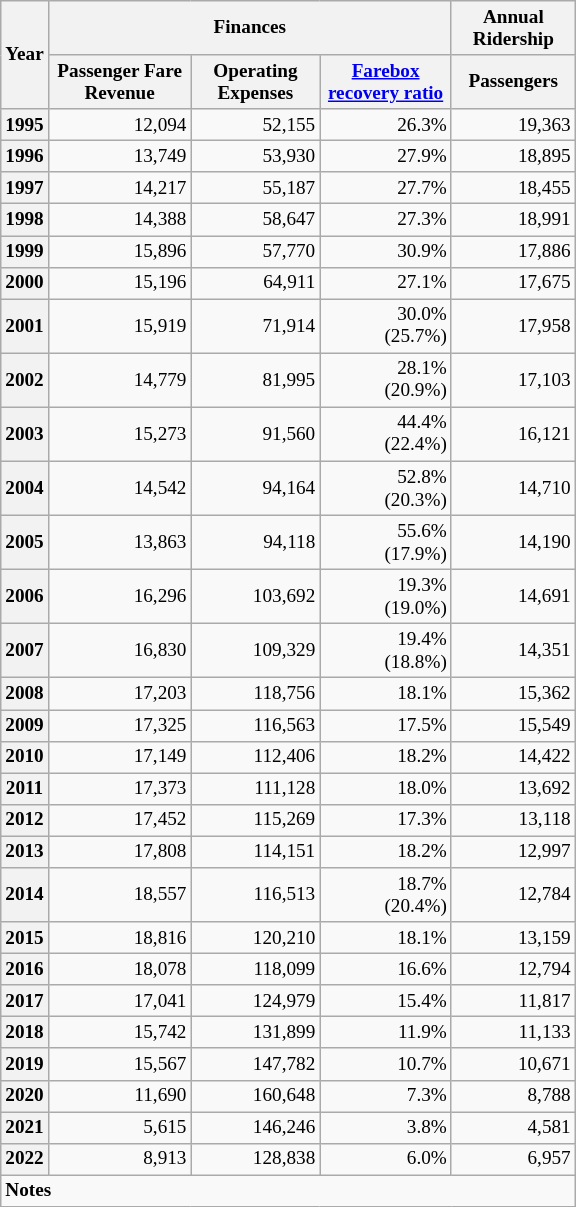<table class="wikitable mw-collapsible collapsed floatright" style="width:30em; text-align:right; font-size:80%;">
<tr>
<th scope="col" rowspan=2>Year</th>
<th scope="col" colspan=3>Finances</th>
<th scope="col" colspan=1>Annual Ridership</th>
</tr>
<tr>
<th scope="col">Passenger Fare Revenue</th>
<th scope="col">Operating Expenses</th>
<th scope="col"><a href='#'>Farebox recovery ratio</a></th>
<th scope="col">Passengers</th>
</tr>
<tr>
<th scope="row">1995</th>
<td>12,094</td>
<td>52,155</td>
<td>26.3%</td>
<td>19,363</td>
</tr>
<tr>
<th scope="row">1996</th>
<td>13,749</td>
<td>53,930</td>
<td>27.9%</td>
<td>18,895</td>
</tr>
<tr>
<th scope="row">1997</th>
<td>14,217</td>
<td>55,187</td>
<td>27.7%</td>
<td>18,455</td>
</tr>
<tr>
<th scope="row">1998</th>
<td>14,388</td>
<td>58,647</td>
<td>27.3%</td>
<td>18,991</td>
</tr>
<tr>
<th scope="row">1999</th>
<td>15,896</td>
<td>57,770</td>
<td>30.9%</td>
<td>17,886</td>
</tr>
<tr>
<th scope="row">2000</th>
<td>15,196</td>
<td>64,911</td>
<td>27.1%</td>
<td>17,675</td>
</tr>
<tr>
<th scope="row">2001</th>
<td>15,919</td>
<td>71,914</td>
<td>30.0%<br>(25.7%)</td>
<td>17,958</td>
</tr>
<tr>
<th scope="row">2002</th>
<td>14,779</td>
<td>81,995</td>
<td>28.1%<br>(20.9%)</td>
<td>17,103</td>
</tr>
<tr>
<th scope="row">2003</th>
<td>15,273</td>
<td>91,560</td>
<td>44.4%<br>(22.4%)</td>
<td>16,121</td>
</tr>
<tr>
<th scope="row">2004</th>
<td>14,542</td>
<td>94,164</td>
<td>52.8%<br>(20.3%)</td>
<td>14,710</td>
</tr>
<tr>
<th scope="row">2005</th>
<td>13,863</td>
<td>94,118</td>
<td>55.6%<br>(17.9%)</td>
<td>14,190</td>
</tr>
<tr>
<th scope="row">2006</th>
<td>16,296</td>
<td>103,692</td>
<td>19.3%<br>(19.0%)</td>
<td>14,691</td>
</tr>
<tr>
<th scope="row">2007</th>
<td>16,830</td>
<td>109,329</td>
<td>19.4% <br>(18.8%)</td>
<td>14,351</td>
</tr>
<tr>
<th scope="row">2008</th>
<td>17,203</td>
<td>118,756</td>
<td>18.1%</td>
<td>15,362</td>
</tr>
<tr>
<th scope="row">2009</th>
<td>17,325</td>
<td>116,563</td>
<td>17.5%</td>
<td>15,549</td>
</tr>
<tr>
<th scope="row">2010</th>
<td>17,149</td>
<td>112,406</td>
<td>18.2%</td>
<td>14,422</td>
</tr>
<tr>
<th scope="row">2011</th>
<td>17,373</td>
<td>111,128</td>
<td>18.0%</td>
<td>13,692</td>
</tr>
<tr>
<th scope="row">2012</th>
<td>17,452</td>
<td>115,269</td>
<td>17.3%</td>
<td>13,118</td>
</tr>
<tr>
<th scope="row">2013</th>
<td>17,808</td>
<td>114,151</td>
<td>18.2%</td>
<td>12,997</td>
</tr>
<tr>
<th scope="row">2014</th>
<td>18,557</td>
<td>116,513</td>
<td>18.7%<br>(20.4%)</td>
<td>12,784</td>
</tr>
<tr>
<th scope="row">2015</th>
<td>18,816</td>
<td>120,210</td>
<td>18.1%</td>
<td>13,159</td>
</tr>
<tr>
<th scope="row">2016</th>
<td>18,078</td>
<td>118,099</td>
<td>16.6%</td>
<td>12,794</td>
</tr>
<tr>
<th scope="row">2017</th>
<td>17,041</td>
<td>124,979</td>
<td>15.4%</td>
<td>11,817</td>
</tr>
<tr>
<th scope="row">2018</th>
<td>15,742</td>
<td>131,899</td>
<td>11.9%</td>
<td>11,133</td>
</tr>
<tr>
<th scope="row">2019</th>
<td>15,567</td>
<td>147,782</td>
<td>10.7%</td>
<td>10,671</td>
</tr>
<tr>
<th scope="row">2020</th>
<td>11,690</td>
<td>160,648</td>
<td>7.3%</td>
<td>8,788</td>
</tr>
<tr>
<th scope="row">2021</th>
<td>5,615</td>
<td>146,246</td>
<td>3.8%</td>
<td>4,581</td>
</tr>
<tr>
<th scope="row">2022</th>
<td>8,913</td>
<td>128,838</td>
<td>6.0%</td>
<td>6,957</td>
</tr>
<tr>
<td colspan=6 style="text-align:left;"><strong>Notes</strong><br></td>
</tr>
</table>
